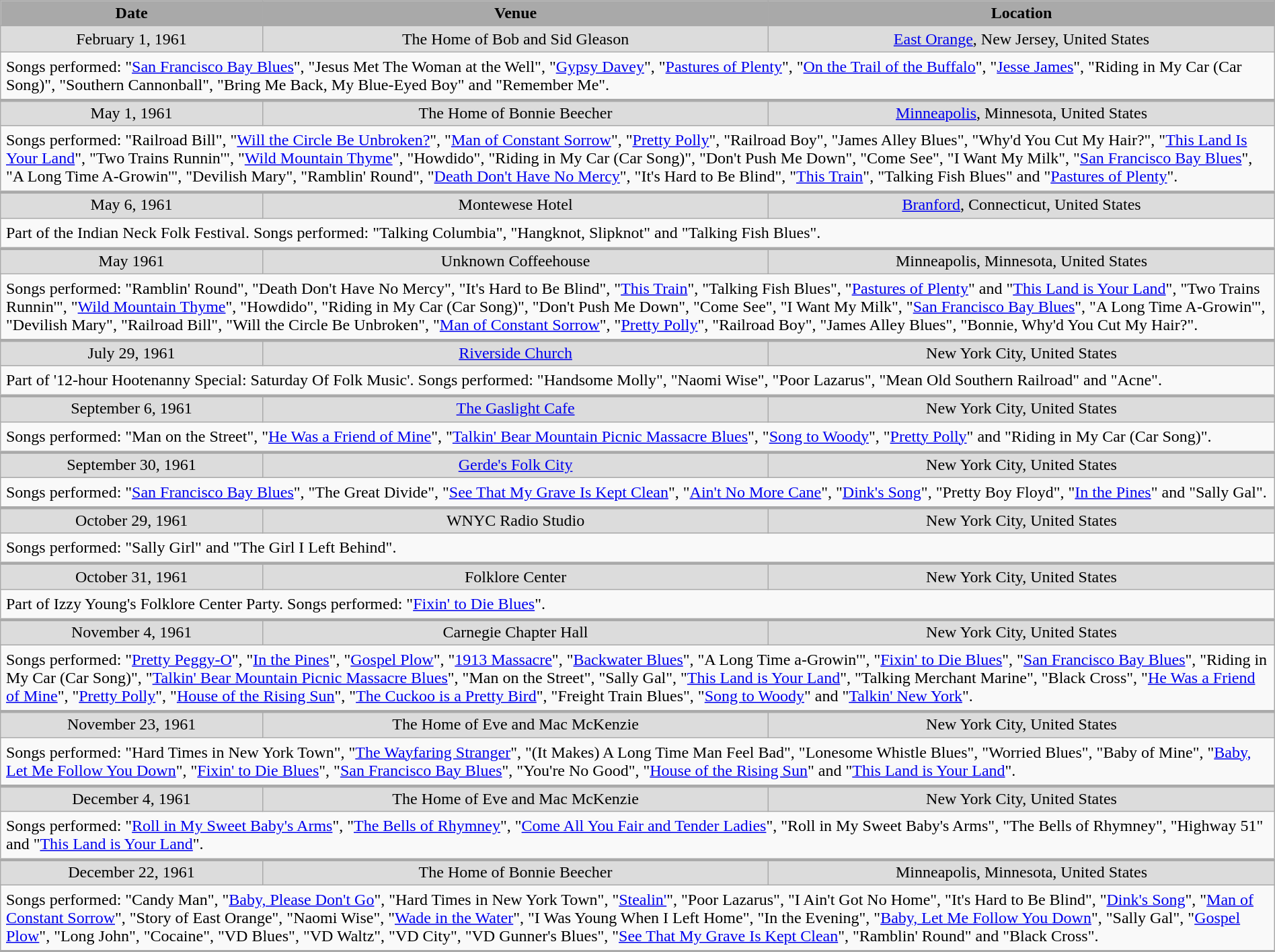<table class="wikitable" style="width:100%; text-align:center;">
<tr>
<th style="width:100px; background:darkGrey;">Date</th>
<th style="width:200px; background:darkGrey;">Venue</th>
<th style="width:200px; background:darkGrey;">Location</th>
</tr>
<tr style="background:#DCDCDC;">
<td>February 1, 1961</td>
<td>The Home of Bob and Sid Gleason</td>
<td><a href='#'>East Orange</a>, New Jersey, United States</td>
</tr>
<tr>
<td colspan="5" style="border-bottom-width:3px; padding:5px; text-align:left;">Songs performed: "<a href='#'>San Francisco Bay Blues</a>", "Jesus Met The Woman at the Well", "<a href='#'>Gypsy Davey</a>", "<a href='#'>Pastures of Plenty</a>", "<a href='#'>On the Trail of the Buffalo</a>", "<a href='#'>Jesse James</a>", "Riding in My Car (Car Song)", "Southern Cannonball", "Bring Me Back, My Blue-Eyed Boy" and "Remember Me".</td>
</tr>
<tr>
</tr>
<tr style="background:#DCDCDC;">
<td>May 1, 1961</td>
<td>The Home of Bonnie Beecher</td>
<td><a href='#'>Minneapolis</a>, Minnesota, United States</td>
</tr>
<tr>
<td colspan="5" style="border-bottom-width:3px; padding:5px; text-align:left;">Songs performed: "Railroad Bill", "<a href='#'>Will the Circle Be Unbroken?</a>", "<a href='#'>Man of Constant Sorrow</a>", "<a href='#'>Pretty Polly</a>", "Railroad Boy", "James Alley Blues", "Why'd You Cut My Hair?", "<a href='#'>This Land Is Your Land</a>", "Two Trains Runnin'", "<a href='#'>Wild Mountain Thyme</a>", "Howdido", "Riding in My Car (Car Song)", "Don't Push Me Down", "Come See", "I Want My Milk", "<a href='#'>San Francisco Bay Blues</a>", "A Long Time A-Growin'", "Devilish Mary", "Ramblin' Round", "<a href='#'>Death Don't Have No Mercy</a>", "It's Hard to Be Blind", "<a href='#'>This Train</a>", "Talking Fish Blues" and "<a href='#'>Pastures of Plenty</a>".</td>
</tr>
<tr>
</tr>
<tr style="background:#DCDCDC;">
<td>May 6, 1961</td>
<td>Montewese Hotel</td>
<td><a href='#'>Branford</a>, Connecticut, United States</td>
</tr>
<tr>
<td colspan="5" style="border-bottom-width:3px; padding:5px; text-align:left;">Part of the Indian Neck Folk Festival. Songs performed: "Talking Columbia", "Hangknot, Slipknot" and "Talking Fish Blues".</td>
</tr>
<tr>
</tr>
<tr style="background:#DCDCDC;">
<td>May 1961</td>
<td>Unknown Coffeehouse</td>
<td>Minneapolis, Minnesota, United States</td>
</tr>
<tr>
<td colspan="5" style="border-bottom-width:3px; padding:5px; text-align:left;">Songs performed: "Ramblin' Round", "Death Don't Have No Mercy", "It's Hard to Be Blind", "<a href='#'>This Train</a>", "Talking Fish Blues", "<a href='#'>Pastures of Plenty</a>" and "<a href='#'>This Land is Your Land</a>", "Two Trains Runnin'", "<a href='#'>Wild Mountain Thyme</a>", "Howdido", "Riding in My Car (Car Song)", "Don't Push Me Down", "Come See", "I Want My Milk", "<a href='#'>San Francisco Bay Blues</a>", "A Long Time A-Growin'", "Devilish Mary", "Railroad Bill", "Will the Circle Be Unbroken", "<a href='#'>Man of Constant Sorrow</a>", "<a href='#'>Pretty Polly</a>", "Railroad Boy", "James Alley Blues", "Bonnie, Why'd You Cut My Hair?".</td>
</tr>
<tr>
</tr>
<tr style="background:#DCDCDC;">
<td>July 29, 1961</td>
<td><a href='#'>Riverside Church</a></td>
<td>New York City, United States</td>
</tr>
<tr>
<td colspan="5" style="border-bottom-width:3px; padding:5px; text-align:left;">Part of '12-hour Hootenanny Special: Saturday Of Folk Music'. Songs performed: "Handsome Molly", "Naomi Wise", "Poor Lazarus", "Mean Old Southern Railroad" and "Acne".</td>
</tr>
<tr>
</tr>
<tr style="background:#DCDCDC;">
<td>September 6, 1961</td>
<td><a href='#'>The Gaslight Cafe</a></td>
<td>New York City, United States</td>
</tr>
<tr>
<td colspan="5" style="border-bottom-width:3px; padding:5px; text-align:left;">Songs performed: "Man on the Street", "<a href='#'>He Was a Friend of Mine</a>", "<a href='#'>Talkin' Bear Mountain Picnic Massacre Blues</a>", "<a href='#'>Song to Woody</a>", "<a href='#'>Pretty Polly</a>" and "Riding in My Car (Car Song)".</td>
</tr>
<tr>
</tr>
<tr style="background:#DCDCDC;">
<td>September 30, 1961</td>
<td><a href='#'>Gerde's Folk City</a></td>
<td>New York City, United States</td>
</tr>
<tr>
<td colspan="5" style="border-bottom-width:3px; padding:5px; text-align:left;">Songs performed: "<a href='#'>San Francisco Bay Blues</a>", "The Great Divide", "<a href='#'>See That My Grave Is Kept Clean</a>", "<a href='#'>Ain't No More Cane</a>", "<a href='#'>Dink's Song</a>", "Pretty Boy Floyd", "<a href='#'>In the Pines</a>" and "Sally Gal".</td>
</tr>
<tr>
</tr>
<tr style="background:#DCDCDC;">
<td>October 29, 1961</td>
<td>WNYC Radio Studio</td>
<td>New York City, United States</td>
</tr>
<tr>
<td colspan="5" style="border-bottom-width:3px; padding:5px; text-align:left;">Songs performed: "Sally Girl" and "The Girl I Left Behind".</td>
</tr>
<tr>
</tr>
<tr style="background:#DCDCDC;">
<td>October 31, 1961</td>
<td>Folklore Center</td>
<td>New York City, United States</td>
</tr>
<tr>
<td colspan="5" style="border-bottom-width:3px; padding:5px; text-align:left;">Part of Izzy Young's Folklore Center Party. Songs performed: "<a href='#'>Fixin' to Die Blues</a>".</td>
</tr>
<tr>
</tr>
<tr style="background:#DCDCDC;">
<td>November 4, 1961</td>
<td>Carnegie Chapter Hall</td>
<td>New York City, United States</td>
</tr>
<tr>
<td colspan="5" style="border-bottom-width:3px; padding:5px; text-align:left;">Songs performed: "<a href='#'>Pretty Peggy-O</a>", "<a href='#'>In the Pines</a>", "<a href='#'>Gospel Plow</a>", "<a href='#'>1913 Massacre</a>", "<a href='#'>Backwater Blues</a>", "A Long Time a-Growin'", "<a href='#'>Fixin' to Die Blues</a>", "<a href='#'>San Francisco Bay Blues</a>", "Riding in My Car (Car Song)", "<a href='#'>Talkin' Bear Mountain Picnic Massacre Blues</a>", "Man on the Street", "Sally Gal", "<a href='#'>This Land is Your Land</a>", "Talking Merchant Marine", "Black Cross", "<a href='#'>He Was a Friend of Mine</a>", "<a href='#'>Pretty Polly</a>", "<a href='#'>House of the Rising Sun</a>", "<a href='#'>The Cuckoo is a Pretty Bird</a>", "Freight Train Blues", "<a href='#'>Song to Woody</a>" and "<a href='#'>Talkin' New York</a>".</td>
</tr>
<tr>
</tr>
<tr style="background:#DCDCDC;">
<td>November 23, 1961</td>
<td>The Home of Eve and Mac McKenzie</td>
<td>New York City, United States</td>
</tr>
<tr>
<td colspan="5" style="border-bottom-width:3px; padding:5px; text-align:left;">Songs performed: "Hard Times in New York Town", "<a href='#'>The Wayfaring Stranger</a>", "(It Makes) A Long Time Man Feel Bad", "Lonesome Whistle Blues", "Worried Blues", "Baby of Mine", "<a href='#'>Baby, Let Me Follow You Down</a>", "<a href='#'>Fixin' to Die Blues</a>", "<a href='#'>San Francisco Bay Blues</a>", "You're No Good", "<a href='#'>House of the Rising Sun</a>" and "<a href='#'>This Land is Your Land</a>".</td>
</tr>
<tr>
</tr>
<tr style="background:#DCDCDC;">
<td>December 4, 1961</td>
<td>The Home of Eve and Mac McKenzie</td>
<td>New York City, United States</td>
</tr>
<tr>
<td colspan="5" style="border-bottom-width:3px; padding:5px; text-align:left;">Songs performed: "<a href='#'>Roll in My Sweet Baby's Arms</a>", "<a href='#'>The Bells of Rhymney</a>", "<a href='#'>Come All You Fair and Tender Ladies</a>", "Roll in My Sweet Baby's Arms", "The Bells of Rhymney", "Highway 51" and "<a href='#'>This Land is Your Land</a>".</td>
</tr>
<tr>
</tr>
<tr style="background:#DCDCDC;">
<td>December 22, 1961</td>
<td>The Home of Bonnie Beecher</td>
<td>Minneapolis, Minnesota, United States</td>
</tr>
<tr>
<td colspan="5" style="border-bottom-width:3px; padding:5px; text-align:left;">Songs performed: "Candy Man", "<a href='#'>Baby, Please Don't Go</a>", "Hard Times in New York Town", "<a href='#'>Stealin'</a>", "Poor Lazarus", "I Ain't Got No Home", "It's Hard to Be Blind", "<a href='#'>Dink's Song</a>", "<a href='#'>Man of Constant Sorrow</a>", "Story of East Orange", "Naomi Wise", "<a href='#'>Wade in the Water</a>", "I Was Young When I Left Home", "In the Evening", "<a href='#'>Baby, Let Me Follow You Down</a>", "Sally Gal", "<a href='#'>Gospel Plow</a>", "Long John", "Cocaine", "VD Blues", "VD Waltz", "VD City", "VD Gunner's Blues", "<a href='#'>See That My Grave Is Kept Clean</a>", "Ramblin' Round" and "Black Cross".</td>
</tr>
<tr>
</tr>
</table>
